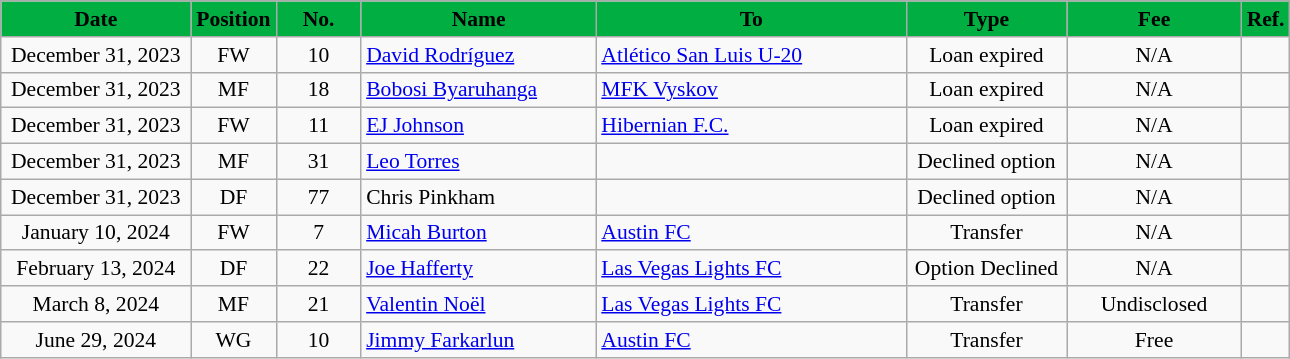<table class="wikitable" style="text-align:center; font-size:90%; ">
<tr>
<th style="background:#00AE42; color:#000000; width:120px;">Date</th>
<th style="background:#00AE42; color:#000000; width:50px;">Position</th>
<th style="background:#00AE42; color:#000000; width:50px;">No.</th>
<th style="background:#00AE42; color:#000000; width:150px;">Name</th>
<th style="background:#00AE42; color:#000000; width:200px;">To</th>
<th style="background:#00AE42; color:#000000; Width:100px;">Type</th>
<th style="background:#00AE42; color:#000000; width:110px;">Fee</th>
<th style="background:#00AE42; color:#000000; width:25px;">Ref.</th>
</tr>
<tr>
<td>December 31, 2023</td>
<td>FW</td>
<td>10</td>
<td align="left"> <a href='#'>David Rodríguez</a></td>
<td align="left"> <a href='#'>Atlético San Luis U-20</a></td>
<td>Loan expired</td>
<td>N/A</td>
<td></td>
</tr>
<tr>
<td>December 31, 2023</td>
<td>MF</td>
<td>18</td>
<td align="left"> <a href='#'>Bobosi Byaruhanga</a></td>
<td align="left"> <a href='#'>MFK Vyskov</a></td>
<td>Loan expired</td>
<td>N/A</td>
<td></td>
</tr>
<tr>
<td>December 31, 2023</td>
<td>FW</td>
<td>11</td>
<td align="left"> <a href='#'>EJ Johnson</a></td>
<td align="left"> <a href='#'>Hibernian F.C.</a></td>
<td>Loan expired</td>
<td>N/A</td>
<td></td>
</tr>
<tr>
<td>December 31, 2023</td>
<td>MF</td>
<td>31</td>
<td align="left"> <a href='#'>Leo Torres</a></td>
<td align="left"></td>
<td>Declined option</td>
<td>N/A</td>
<td></td>
</tr>
<tr>
<td>December 31, 2023</td>
<td>DF</td>
<td>77</td>
<td align="left"> Chris Pinkham</td>
<td align="left"></td>
<td>Declined option</td>
<td>N/A</td>
<td></td>
</tr>
<tr>
<td>January 10, 2024</td>
<td>FW</td>
<td>7</td>
<td align="left"> <a href='#'>Micah Burton</a></td>
<td align="left"> <a href='#'>Austin FC</a></td>
<td>Transfer</td>
<td>N/A</td>
<td></td>
</tr>
<tr>
<td>February 13, 2024</td>
<td>DF</td>
<td>22</td>
<td align="left"> <a href='#'>Joe Hafferty</a></td>
<td align="left"> <a href='#'>Las Vegas Lights FC</a></td>
<td>Option Declined</td>
<td>N/A</td>
<td></td>
</tr>
<tr>
<td>March 8, 2024</td>
<td>MF</td>
<td>21</td>
<td align="left"> <a href='#'>Valentin Noël</a></td>
<td align="left"> <a href='#'>Las Vegas Lights FC</a></td>
<td>Transfer</td>
<td>Undisclosed</td>
<td></td>
</tr>
<tr>
<td>June 29, 2024</td>
<td>WG</td>
<td>10</td>
<td align="left"> <a href='#'>Jimmy Farkarlun</a></td>
<td align="left"> <a href='#'>Austin FC</a></td>
<td>Transfer</td>
<td>Free</td>
<td></td>
</tr>
</table>
